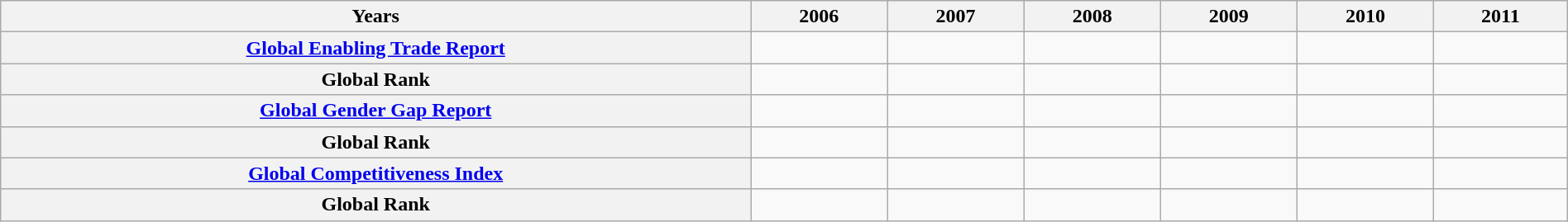<table class="wikitable" style="width:100%;">
<tr>
<th>Years</th>
<th>2006</th>
<th>2007</th>
<th>2008</th>
<th>2009</th>
<th>2010</th>
<th>2011</th>
</tr>
<tr>
<th><a href='#'>Global Enabling Trade Report</a></th>
<td></td>
<td></td>
<td></td>
<td></td>
<td></td>
<td></td>
</tr>
<tr>
<th>Global Rank</th>
<td></td>
<td></td>
<td></td>
<td></td>
<td></td>
<td></td>
</tr>
<tr>
<th><a href='#'>Global Gender Gap Report</a></th>
<td></td>
<td></td>
<td></td>
<td></td>
<td></td>
<td></td>
</tr>
<tr>
<th>Global Rank</th>
<td></td>
<td></td>
<td></td>
<td></td>
<td></td>
<td></td>
</tr>
<tr>
<th><a href='#'>Global Competitiveness Index</a></th>
<td></td>
<td></td>
<td></td>
<td></td>
<td></td>
<td></td>
</tr>
<tr>
<th>Global Rank</th>
<td></td>
<td></td>
<td></td>
<td></td>
<td></td>
<td></td>
</tr>
</table>
